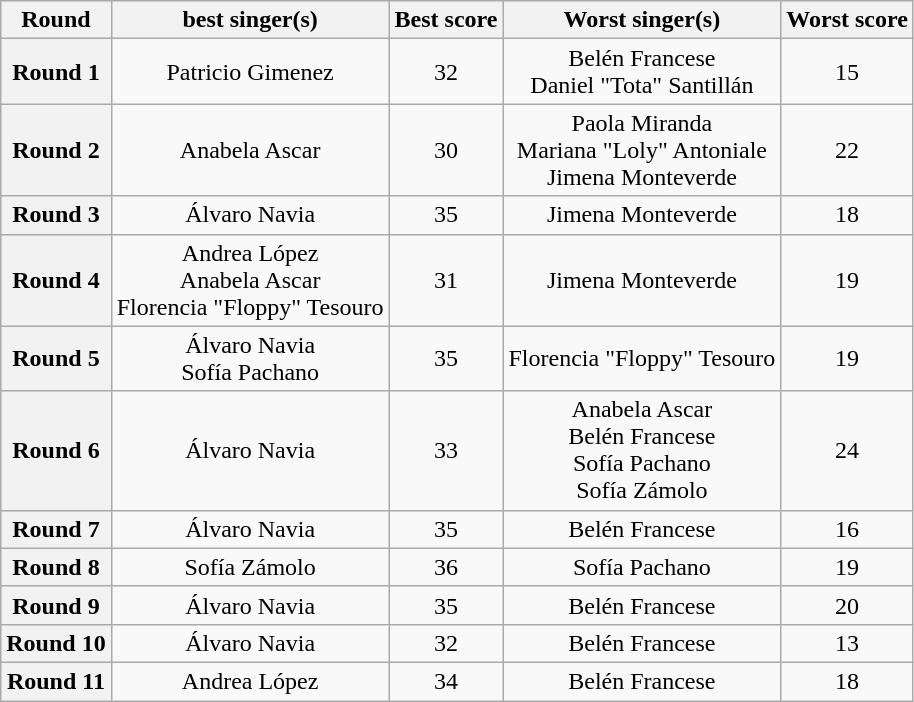<table class="wikitable sortable" style="text-align:center;">
<tr>
<th>Round</th>
<th class="sortable">best singer(s)</th>
<th>Best score</th>
<th class="sortable">Worst singer(s)</th>
<th>Worst score</th>
</tr>
<tr>
<th>Round 1</th>
<td>Patricio Gimenez</td>
<td>32</td>
<td>Belén Francese<br>Daniel "Tota" Santillán</td>
<td>15</td>
</tr>
<tr>
<th>Round 2</th>
<td>Anabela Ascar</td>
<td>30</td>
<td>Paola Miranda<br>Mariana "Loly" Antoniale<br>Jimena Monteverde</td>
<td>22</td>
</tr>
<tr>
<th>Round 3</th>
<td>Álvaro Navia</td>
<td>35</td>
<td>Jimena Monteverde</td>
<td>18</td>
</tr>
<tr>
<th>Round 4</th>
<td>Andrea López<br>Anabela Ascar<br>Florencia "Floppy" Tesouro</td>
<td>31</td>
<td>Jimena Monteverde</td>
<td>19</td>
</tr>
<tr>
<th>Round 5</th>
<td>Álvaro Navia<br>Sofía Pachano</td>
<td>35</td>
<td>Florencia "Floppy" Tesouro</td>
<td>19</td>
</tr>
<tr>
<th>Round 6</th>
<td>Álvaro Navia</td>
<td>33</td>
<td>Anabela Ascar<br>Belén Francese<br>Sofía Pachano<br>Sofía Zámolo</td>
<td>24</td>
</tr>
<tr>
<th>Round 7</th>
<td>Álvaro Navia</td>
<td>35</td>
<td>Belén Francese</td>
<td>16</td>
</tr>
<tr>
<th>Round 8</th>
<td>Sofía Zámolo</td>
<td>36</td>
<td>Sofía Pachano</td>
<td>19</td>
</tr>
<tr>
<th>Round 9</th>
<td>Álvaro Navia</td>
<td>35</td>
<td>Belén Francese</td>
<td>20</td>
</tr>
<tr>
<th>Round 10</th>
<td>Álvaro Navia</td>
<td>32</td>
<td>Belén Francese</td>
<td>13</td>
</tr>
<tr>
<th>Round 11</th>
<td>Andrea López</td>
<td>34</td>
<td>Belén Francese</td>
<td>18</td>
</tr>
</table>
